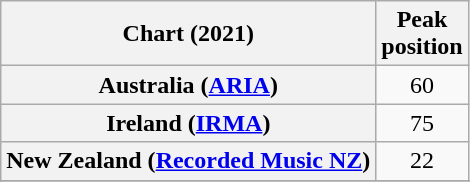<table class="wikitable sortable plainrowheaders" style="text-align:center">
<tr>
<th scope="col">Chart (2021)</th>
<th scope="col">Peak<br>position</th>
</tr>
<tr>
<th scope="row">Australia (<a href='#'>ARIA</a>)</th>
<td>60</td>
</tr>
<tr>
<th scope="row">Ireland (<a href='#'>IRMA</a>)</th>
<td>75</td>
</tr>
<tr>
<th scope="row">New Zealand (<a href='#'>Recorded Music NZ</a>)</th>
<td>22</td>
</tr>
<tr>
</tr>
<tr>
</tr>
</table>
